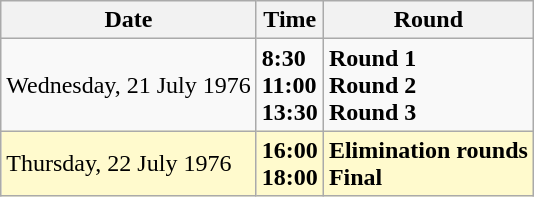<table class="wikitable">
<tr>
<th>Date</th>
<th>Time</th>
<th>Round</th>
</tr>
<tr>
<td>Wednesday, 21 July 1976</td>
<td><strong>8:30</strong><br><strong>11:00</strong><br><strong>13:30</strong></td>
<td><strong>Round 1</strong><br><strong>Round 2</strong><br><strong>Round 3</strong></td>
</tr>
<tr style=background:lemonchiffon>
<td>Thursday, 22 July 1976</td>
<td><strong>16:00</strong><br><strong>18:00</strong></td>
<td><strong>Elimination rounds</strong><br><strong>Final</strong></td>
</tr>
</table>
